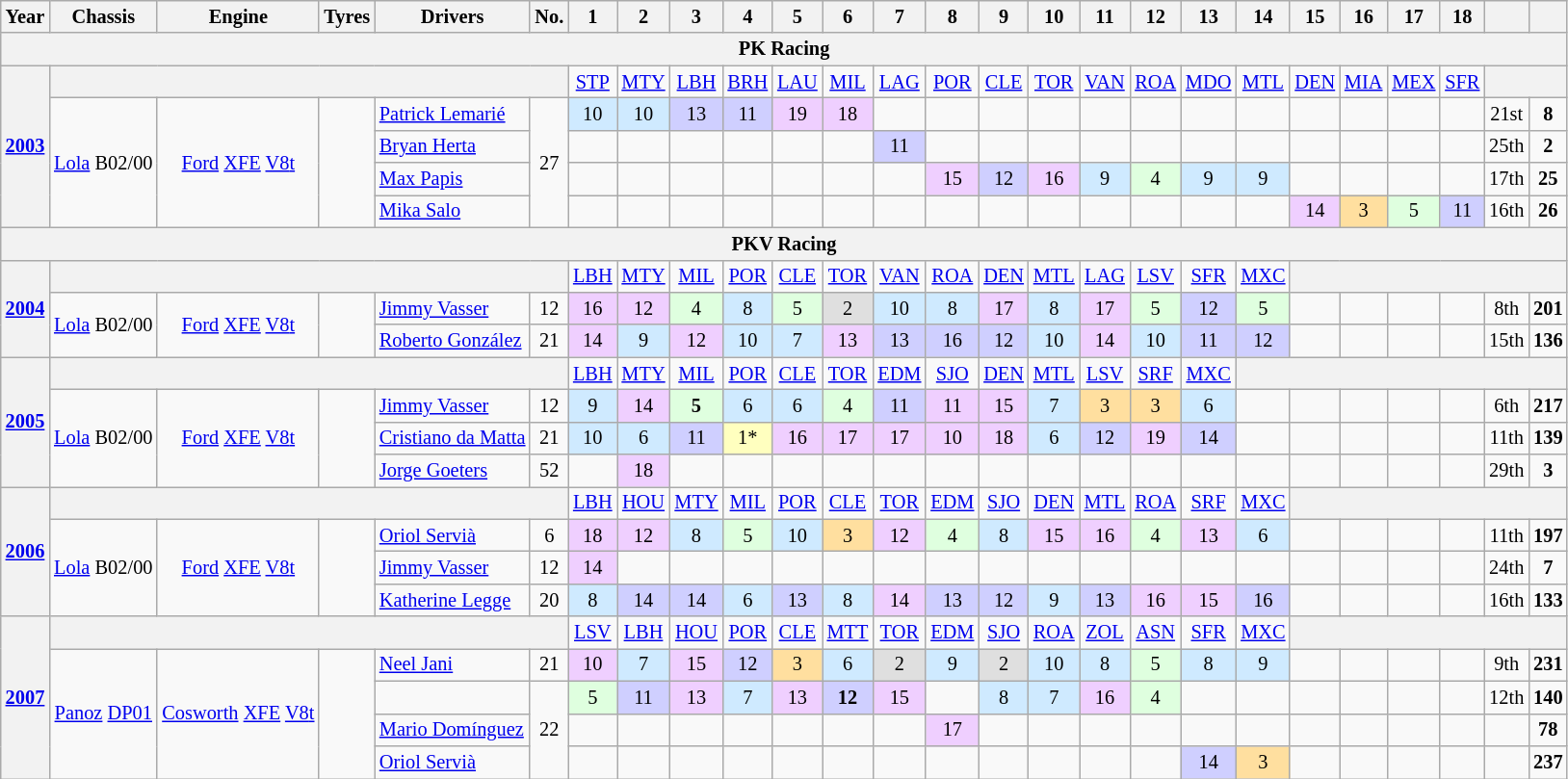<table class="wikitable" style="text-align:center; font-size:85%">
<tr>
<th>Year</th>
<th>Chassis</th>
<th>Engine</th>
<th>Tyres</th>
<th>Drivers</th>
<th>No.</th>
<th>1</th>
<th>2</th>
<th>3</th>
<th>4</th>
<th>5</th>
<th>6</th>
<th>7</th>
<th>8</th>
<th>9</th>
<th>10</th>
<th>11</th>
<th>12</th>
<th>13</th>
<th>14</th>
<th>15</th>
<th>16</th>
<th>17</th>
<th>18</th>
<th></th>
<th></th>
</tr>
<tr>
<th colspan="26">PK Racing</th>
</tr>
<tr>
<th rowspan=5><a href='#'>2003</a></th>
<th colspan=5></th>
<td><a href='#'>STP</a></td>
<td><a href='#'>MTY</a></td>
<td><a href='#'>LBH</a></td>
<td><a href='#'>BRH</a></td>
<td><a href='#'>LAU</a></td>
<td><a href='#'>MIL</a></td>
<td><a href='#'>LAG</a></td>
<td><a href='#'>POR</a></td>
<td><a href='#'>CLE</a></td>
<td><a href='#'>TOR</a></td>
<td><a href='#'>VAN</a></td>
<td><a href='#'>ROA</a></td>
<td><a href='#'>MDO</a></td>
<td><a href='#'>MTL</a></td>
<td><a href='#'>DEN</a></td>
<td><a href='#'>MIA</a></td>
<td><a href='#'>MEX</a></td>
<td><a href='#'>SFR</a></td>
<th colspan=2></th>
</tr>
<tr>
<td rowspan=4><a href='#'>Lola</a> B02/00</td>
<td rowspan=4><a href='#'>Ford</a> <a href='#'>XFE</a> <a href='#'>V8</a><a href='#'>t</a></td>
<td rowspan=4></td>
<td align="left"> <a href='#'>Patrick Lemarié</a></td>
<td rowspan=4>27</td>
<td style="background:#CFEAFF;">10</td>
<td style="background:#CFEAFF;">10</td>
<td style="background:#cfcfff;">13</td>
<td style="background:#CFCFFF;">11</td>
<td style="background:#efcfff;">19</td>
<td style="background:#efcfff;">18</td>
<td></td>
<td></td>
<td></td>
<td></td>
<td></td>
<td></td>
<td></td>
<td></td>
<td></td>
<td></td>
<td></td>
<td></td>
<td>21st</td>
<td><strong>8</strong></td>
</tr>
<tr>
<td align="left"> <a href='#'>Bryan Herta</a></td>
<td></td>
<td></td>
<td></td>
<td></td>
<td></td>
<td></td>
<td style="background:#CFCFFF;">11</td>
<td></td>
<td></td>
<td></td>
<td></td>
<td></td>
<td></td>
<td></td>
<td></td>
<td></td>
<td></td>
<td></td>
<td>25th</td>
<td><strong>2</strong></td>
</tr>
<tr>
<td align="left"> <a href='#'>Max Papis</a></td>
<td></td>
<td></td>
<td></td>
<td></td>
<td></td>
<td></td>
<td></td>
<td style="background:#efcfff;">15</td>
<td style="background:#CFCFFF;">12</td>
<td style="background:#efcfff;">16</td>
<td style="background:#CFEAFF;">9</td>
<td style="background:#dfffdf;">4</td>
<td style="background:#CFEAFF;">9</td>
<td style="background:#CFEAFF;">9</td>
<td></td>
<td></td>
<td></td>
<td></td>
<td>17th</td>
<td><strong>25</strong></td>
</tr>
<tr>
<td align="left"> <a href='#'>Mika Salo</a></td>
<td></td>
<td></td>
<td></td>
<td></td>
<td></td>
<td></td>
<td></td>
<td></td>
<td></td>
<td></td>
<td></td>
<td></td>
<td></td>
<td></td>
<td style="background:#EFCFFF;">14</td>
<td style="background:#ffdf9f;">3</td>
<td style="background:#dfffdf;">5</td>
<td style="background:#CFCFFF;">11</td>
<td>16th</td>
<td><strong>26</strong></td>
</tr>
<tr>
<th colspan="26">PKV Racing</th>
</tr>
<tr>
<th rowspan=3><a href='#'>2004</a></th>
<th colspan=5></th>
<td><a href='#'>LBH</a></td>
<td><a href='#'>MTY</a></td>
<td><a href='#'>MIL</a></td>
<td><a href='#'>POR</a></td>
<td><a href='#'>CLE</a></td>
<td><a href='#'>TOR</a></td>
<td><a href='#'>VAN</a></td>
<td><a href='#'>ROA</a></td>
<td><a href='#'>DEN</a></td>
<td><a href='#'>MTL</a></td>
<td><a href='#'>LAG</a></td>
<td><a href='#'>LSV</a></td>
<td><a href='#'>SFR</a></td>
<td><a href='#'>MXC</a></td>
<th colspan=6></th>
</tr>
<tr>
<td rowspan=2><a href='#'>Lola</a> B02/00</td>
<td rowspan=2><a href='#'>Ford</a> <a href='#'>XFE</a> <a href='#'>V8</a><a href='#'>t</a></td>
<td rowspan=2></td>
<td align="left"> <a href='#'>Jimmy Vasser</a></td>
<td>12</td>
<td style="background:#efcfff;">16</td>
<td style="background:#efcfff;">12</td>
<td style="background:#dfffdf;">4</td>
<td style="background:#CFEAFF;">8</td>
<td style="background:#dfffdf;">5</td>
<td style="background:#dfdfdf;">2</td>
<td style="background:#CFEAFF;">10</td>
<td style="background:#CFEAFF;">8</td>
<td style="background:#efcfff;">17</td>
<td style="background:#CFEAFF;">8</td>
<td style="background:#efcfff;">17</td>
<td style="background:#dfffdf;">5</td>
<td style="background:#CFCFFF;">12</td>
<td style="background:#dfffdf;">5</td>
<td></td>
<td></td>
<td></td>
<td></td>
<td>8th</td>
<td><strong>201</strong></td>
</tr>
<tr>
<td align="left"> <a href='#'>Roberto González</a></td>
<td>21</td>
<td style="background:#efcfff;">14</td>
<td style="background:#CFEAFF;">9</td>
<td style="background:#efcfff;">12</td>
<td style="background:#CFEAFF;">10</td>
<td style="background:#CFEAFF;">7</td>
<td style="background:#efcfff;">13</td>
<td style="background:#CFCFFF;">13</td>
<td style="background:#CFCFFF;">16</td>
<td style="background:#CFCFFF;">12</td>
<td style="background:#CFEAFF;">10</td>
<td style="background:#efcfff;">14</td>
<td style="background:#CFEAFF;">10</td>
<td style="background:#CFCFFF;">11</td>
<td style="background:#CFCFFF;">12</td>
<td></td>
<td></td>
<td></td>
<td></td>
<td>15th</td>
<td><strong>136</strong></td>
</tr>
<tr>
<th rowspan=4><a href='#'>2005</a></th>
<th colspan=5></th>
<td><a href='#'>LBH</a></td>
<td><a href='#'>MTY</a></td>
<td><a href='#'>MIL</a></td>
<td><a href='#'>POR</a></td>
<td><a href='#'>CLE</a></td>
<td><a href='#'>TOR</a></td>
<td><a href='#'>EDM</a></td>
<td><a href='#'>SJO</a></td>
<td><a href='#'>DEN</a></td>
<td><a href='#'>MTL</a></td>
<td><a href='#'>LSV</a></td>
<td><a href='#'>SRF</a></td>
<td><a href='#'>MXC</a></td>
<th colspan=7></th>
</tr>
<tr>
<td rowspan=3><a href='#'>Lola</a> B02/00</td>
<td rowspan=3><a href='#'>Ford</a> <a href='#'>XFE</a> <a href='#'>V8</a><a href='#'>t</a></td>
<td rowspan=3></td>
<td align="left"> <a href='#'>Jimmy Vasser</a></td>
<td>12</td>
<td style="background:#CFEAFF;">9</td>
<td style="background:#efcfff;">14</td>
<td style="background:#dfffdf;"><strong>5</strong></td>
<td style="background:#CFEAFF;">6</td>
<td style="background:#CFEAFF;">6</td>
<td style="background:#dfffdf;">4</td>
<td style="background:#CFCFFF;">11</td>
<td style="background:#efcfff;">11</td>
<td style="background:#efcfff;">15</td>
<td style="background:#CFEAFF;">7</td>
<td style="background:#ffdf9f;">3</td>
<td style="background:#ffdf9f;">3</td>
<td style="background:#CFEAFF;">6</td>
<td></td>
<td></td>
<td></td>
<td></td>
<td></td>
<td>6th</td>
<td><strong>217</strong></td>
</tr>
<tr>
<td align="left"> <a href='#'>Cristiano da Matta</a></td>
<td>21</td>
<td style="background:#CFEAFF;">10</td>
<td style="background:#CFEAFF;">6</td>
<td style="background:#CFCFFF;">11</td>
<td style="background:#ffffbf;">1*</td>
<td style="background:#efcfff;">16</td>
<td style="background:#efcfff;">17</td>
<td style="background:#efcfff;">17</td>
<td style="background:#efcfff;">10</td>
<td style="background:#efcfff;">18</td>
<td style="background:#CFEAFF;">6</td>
<td style="background:#CFCFFF;">12</td>
<td style="background:#efcfff;">19</td>
<td style="background:#CFCFFF;">14</td>
<td></td>
<td></td>
<td></td>
<td></td>
<td></td>
<td>11th</td>
<td><strong>139</strong></td>
</tr>
<tr>
<td align="left"> <a href='#'>Jorge Goeters</a></td>
<td>52</td>
<td></td>
<td style="background:#efcfff;">18</td>
<td></td>
<td></td>
<td></td>
<td></td>
<td></td>
<td></td>
<td></td>
<td></td>
<td></td>
<td></td>
<td></td>
<td></td>
<td></td>
<td></td>
<td></td>
<td></td>
<td>29th</td>
<td><strong>3</strong></td>
</tr>
<tr>
<th rowspan=4><a href='#'>2006</a></th>
<th colspan=5></th>
<td><a href='#'>LBH</a></td>
<td><a href='#'>HOU</a></td>
<td><a href='#'>MTY</a></td>
<td><a href='#'>MIL</a></td>
<td><a href='#'>POR</a></td>
<td><a href='#'>CLE</a></td>
<td><a href='#'>TOR</a></td>
<td><a href='#'>EDM</a></td>
<td><a href='#'>SJO</a></td>
<td><a href='#'>DEN</a></td>
<td><a href='#'>MTL</a></td>
<td><a href='#'>ROA</a></td>
<td><a href='#'>SRF</a></td>
<td><a href='#'>MXC</a></td>
<th colspan=6></th>
</tr>
<tr>
<td rowspan=3><a href='#'>Lola</a> B02/00</td>
<td rowspan=3><a href='#'>Ford</a> <a href='#'>XFE</a> <a href='#'>V8</a><a href='#'>t</a></td>
<td rowspan=3></td>
<td align="left"> <a href='#'>Oriol Servià</a></td>
<td>6</td>
<td style="background:#efcfff;">18</td>
<td style="background:#efcfff;">12</td>
<td style="background:#CFEAFF;">8</td>
<td style="background:#dfffdf;">5</td>
<td style="background:#CFEAFF;">10</td>
<td style="background:#ffdf9f;">3</td>
<td style="background:#efcfff;">12</td>
<td style="background:#dfffdf;">4</td>
<td style="background:#CFEAFF;">8</td>
<td style="background:#efcfff;">15</td>
<td style="background:#efcfff;">16</td>
<td style="background:#dfffdf;">4</td>
<td style="background:#efcfff;">13</td>
<td style="background:#CFEAFF;">6</td>
<td></td>
<td></td>
<td></td>
<td></td>
<td>11th</td>
<td><strong>197</strong></td>
</tr>
<tr>
<td align="left"> <a href='#'>Jimmy Vasser</a></td>
<td>12</td>
<td style="background:#efcfff;">14</td>
<td></td>
<td></td>
<td></td>
<td></td>
<td></td>
<td></td>
<td></td>
<td></td>
<td></td>
<td></td>
<td></td>
<td></td>
<td></td>
<td></td>
<td></td>
<td></td>
<td></td>
<td>24th</td>
<td><strong>7</strong></td>
</tr>
<tr>
<td align="left"> <a href='#'>Katherine Legge</a></td>
<td>20</td>
<td style="background:#CFEAFF;">8</td>
<td style="background:#CFCFFF;">14</td>
<td style="background:#CFCFFF;">14</td>
<td style="background:#CFEAFF;">6</td>
<td style="background:#CFCFFF;">13</td>
<td style="background:#CFEAFF;">8</td>
<td style="background:#efcfff;">14</td>
<td style="background:#CFCFFF;">13</td>
<td style="background:#CFCFFF;">12</td>
<td style="background:#CFEAFF;">9</td>
<td style="background:#CFCFFF;">13</td>
<td style="background:#efcfff;">16</td>
<td style="background:#efcfff;">15</td>
<td style="background:#CFCFFF;">16</td>
<td></td>
<td></td>
<td></td>
<td></td>
<td>16th</td>
<td><strong>133</strong></td>
</tr>
<tr>
<th rowspan=5><a href='#'>2007</a></th>
<th colspan=5></th>
<td><a href='#'>LSV</a></td>
<td><a href='#'>LBH</a></td>
<td><a href='#'>HOU</a></td>
<td><a href='#'>POR</a></td>
<td><a href='#'>CLE</a></td>
<td><a href='#'>MTT</a></td>
<td><a href='#'>TOR</a></td>
<td><a href='#'>EDM</a></td>
<td><a href='#'>SJO</a></td>
<td><a href='#'>ROA</a></td>
<td><a href='#'>ZOL</a></td>
<td><a href='#'>ASN</a></td>
<td><a href='#'>SFR</a></td>
<td><a href='#'>MXC</a></td>
<th colspan=6></th>
</tr>
<tr>
<td rowspan=4><a href='#'>Panoz</a> <a href='#'>DP01</a></td>
<td rowspan=4><a href='#'>Cosworth</a> <a href='#'>XFE</a> <a href='#'>V8</a><a href='#'>t</a></td>
<td rowspan=4></td>
<td align="left"> <a href='#'>Neel Jani</a></td>
<td>21</td>
<td style="background:#efcfff;">10</td>
<td style="background:#cfeaff;">7</td>
<td style="background:#efcfff;">15</td>
<td style="background:#cfcfff;">12</td>
<td style="background:#ffdf9f;">3</td>
<td style="background:#cfeaff;">6</td>
<td style="background:#dfdfdf;">2</td>
<td style="background:#cfeaff;">9</td>
<td style="background:#dfdfdf;">2</td>
<td style="background:#cfeaff;">10</td>
<td style="background:#cfeaff;">8</td>
<td style="background:#dfffdf;">5</td>
<td style="background:#cfeaff;">8</td>
<td style="background:#cfeaff;">9</td>
<td></td>
<td></td>
<td></td>
<td></td>
<td>9th</td>
<td><strong>231</strong></td>
</tr>
<tr>
<td align="left"></td>
<td rowspan=3>22</td>
<td style="background:#dfffdf;">5</td>
<td style="background:#cfcfff;">11</td>
<td style="background:#efcfff;">13</td>
<td style="background:#cfeaff;">7</td>
<td style="background:#efcfff;">13</td>
<td style="background:#cfcfff;"><strong>12</strong></td>
<td style="background:#efcfff;">15</td>
<td></td>
<td style="background:#cfeaff;">8</td>
<td style="background:#cfeaff;">7</td>
<td style="background:#efcfff;">16</td>
<td style="background:#dfffdf;">4</td>
<td></td>
<td></td>
<td></td>
<td></td>
<td></td>
<td></td>
<td>12th</td>
<td><strong>140</strong></td>
</tr>
<tr>
<td align="left"> <a href='#'>Mario Domínguez</a></td>
<td></td>
<td></td>
<td></td>
<td></td>
<td></td>
<td></td>
<td></td>
<td style="background:#efcfff;">17</td>
<td></td>
<td></td>
<td></td>
<td></td>
<td></td>
<td></td>
<td></td>
<td></td>
<td></td>
<td></td>
<td></td>
<td><strong>78</strong></td>
</tr>
<tr>
<td align="left"> <a href='#'>Oriol Servià</a></td>
<td></td>
<td></td>
<td></td>
<td></td>
<td></td>
<td></td>
<td></td>
<td></td>
<td></td>
<td></td>
<td></td>
<td></td>
<td style="background:#cfcfff;">14</td>
<td style="background:#ffdf9f;">3</td>
<td></td>
<td></td>
<td></td>
<td></td>
<td></td>
<td><strong>237</strong></td>
</tr>
</table>
